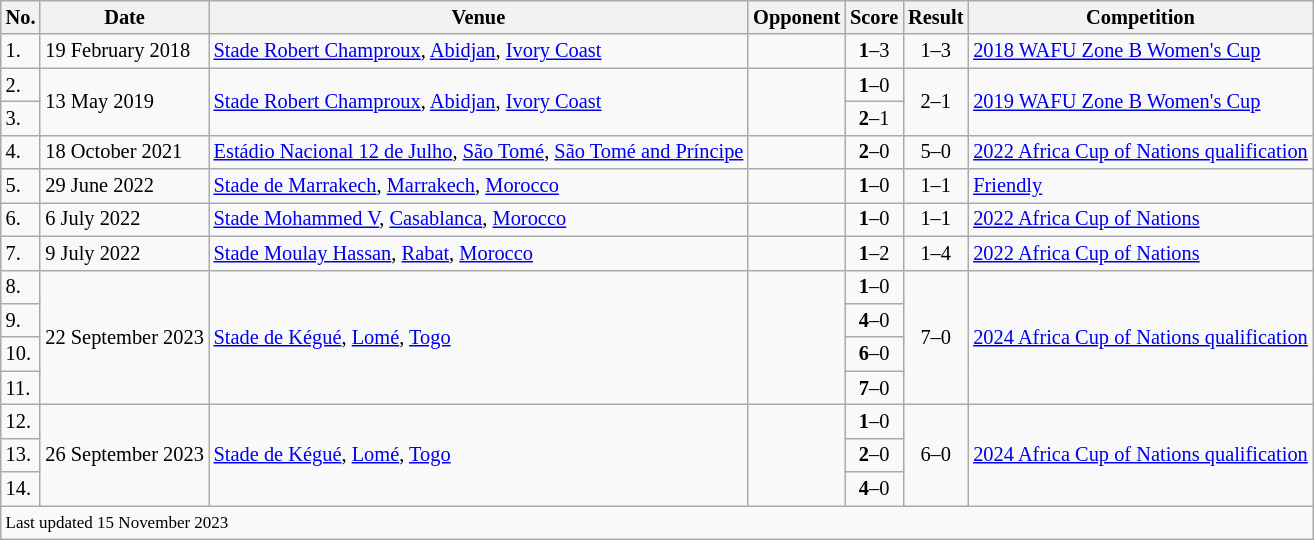<table class="wikitable" style="font-size:85%;">
<tr>
<th>No.</th>
<th>Date</th>
<th>Venue</th>
<th>Opponent</th>
<th>Score</th>
<th>Result</th>
<th>Competition</th>
</tr>
<tr>
<td>1.</td>
<td>19 February 2018</td>
<td><a href='#'>Stade Robert Champroux</a>, <a href='#'>Abidjan</a>, <a href='#'>Ivory Coast</a></td>
<td></td>
<td style="text-align:center;"><strong>1</strong>–3</td>
<td style="text-align:center;">1–3</td>
<td><a href='#'>2018 WAFU Zone B Women's Cup</a></td>
</tr>
<tr>
<td>2.</td>
<td rowspan=2>13 May 2019</td>
<td rowspan=2><a href='#'>Stade Robert Champroux</a>, <a href='#'>Abidjan</a>, <a href='#'>Ivory Coast</a></td>
<td rowspan=2></td>
<td style="text-align:center;"><strong>1</strong>–0</td>
<td style="text-align:center;" rowspan=2>2–1</td>
<td rowspan=2><a href='#'>2019 WAFU Zone B Women's Cup</a></td>
</tr>
<tr>
<td>3.</td>
<td style="text-align:center;"><strong>2</strong>–1</td>
</tr>
<tr>
<td>4.</td>
<td>18 October 2021</td>
<td><a href='#'>Estádio Nacional 12 de Julho</a>, <a href='#'>São Tomé</a>, <a href='#'>São Tomé and Príncipe</a></td>
<td></td>
<td style="text-align:center;"><strong>2</strong>–0</td>
<td style="text-align:center;">5–0</td>
<td><a href='#'>2022 Africa Cup of Nations qualification</a></td>
</tr>
<tr>
<td>5.</td>
<td>29 June 2022</td>
<td><a href='#'>Stade de Marrakech</a>, <a href='#'>Marrakech</a>, <a href='#'>Morocco</a></td>
<td></td>
<td style="text-align:center;"><strong>1</strong>–0</td>
<td style="text-align:center;">1–1</td>
<td><a href='#'>Friendly</a></td>
</tr>
<tr>
<td>6.</td>
<td>6 July 2022</td>
<td><a href='#'>Stade Mohammed V</a>, <a href='#'>Casablanca</a>, <a href='#'>Morocco</a></td>
<td></td>
<td style="text-align:center;"><strong>1</strong>–0</td>
<td style="text-align:center;">1–1</td>
<td><a href='#'>2022 Africa Cup of Nations</a></td>
</tr>
<tr>
<td>7.</td>
<td>9 July 2022</td>
<td><a href='#'>Stade Moulay Hassan</a>, <a href='#'>Rabat</a>, <a href='#'>Morocco</a></td>
<td></td>
<td style="text-align:center;"><strong>1</strong>–2</td>
<td style="text-align:center;">1–4</td>
<td><a href='#'>2022 Africa Cup of Nations</a></td>
</tr>
<tr>
<td>8.</td>
<td rowspan=4>22 September 2023</td>
<td rowspan=4><a href='#'>Stade de Kégué</a>, <a href='#'>Lomé</a>, <a href='#'>Togo</a></td>
<td rowspan=4></td>
<td style="text-align:center;"><strong>1</strong>–0</td>
<td style="text-align:center;" rowspan=4>7–0</td>
<td rowspan=4><a href='#'>2024 Africa Cup of Nations qualification</a></td>
</tr>
<tr>
<td>9.</td>
<td style="text-align:center;"><strong>4</strong>–0</td>
</tr>
<tr>
<td>10.</td>
<td style="text-align:center;"><strong>6</strong>–0</td>
</tr>
<tr>
<td>11.</td>
<td style="text-align:center;"><strong>7</strong>–0</td>
</tr>
<tr>
<td>12.</td>
<td rowspan=3>26 September 2023</td>
<td rowspan=3><a href='#'>Stade de Kégué</a>, <a href='#'>Lomé</a>, <a href='#'>Togo</a></td>
<td rowspan=3></td>
<td style="text-align:center;"><strong>1</strong>–0</td>
<td style="text-align:center;" rowspan=3>6–0</td>
<td rowspan=3><a href='#'>2024 Africa Cup of Nations qualification</a></td>
</tr>
<tr>
<td>13.</td>
<td style="text-align:center;"><strong>2</strong>–0</td>
</tr>
<tr>
<td>14.</td>
<td style="text-align:center;"><strong>4</strong>–0</td>
</tr>
<tr>
<td colspan="7"><small>Last updated 15 November 2023</small></td>
</tr>
</table>
